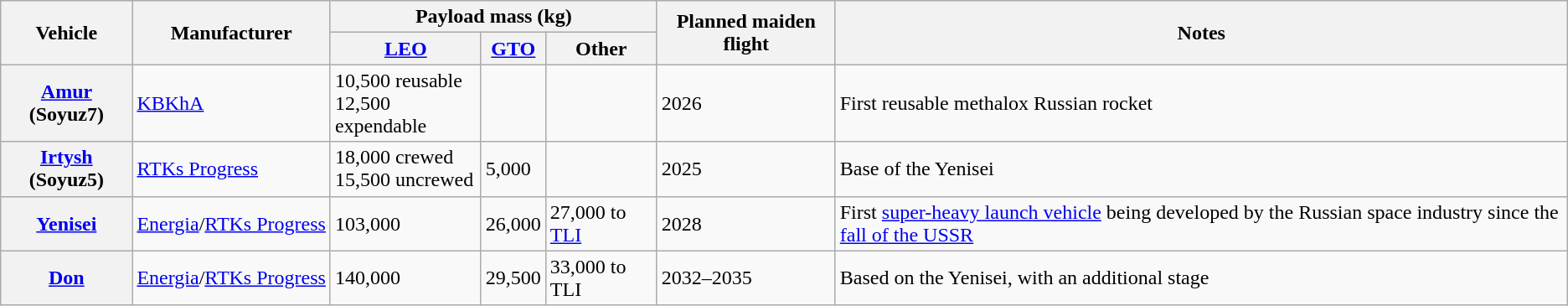<table class="wikitable sortable">
<tr>
<th rowspan="2">Vehicle</th>
<th rowspan="2">Manufacturer</th>
<th colspan="3">Payload mass (kg)</th>
<th rowspan="2">Planned maiden flight</th>
<th rowspan="2">Notes</th>
</tr>
<tr>
<th><a href='#'>LEO</a></th>
<th><a href='#'>GTO</a></th>
<th>Other</th>
</tr>
<tr>
<th><a href='#'>Amur</a> (Soyuz7)</th>
<td><a href='#'>KBKhA</a></td>
<td>10,500 reusable<br>12,500 expendable</td>
<td></td>
<td></td>
<td>2026</td>
<td>First reusable methalox Russian rocket</td>
</tr>
<tr>
<th><a href='#'>Irtysh</a> (Soyuz5)</th>
<td><a href='#'>RTKs Progress</a></td>
<td>18,000 crewed<br>15,500 uncrewed</td>
<td>5,000</td>
<td></td>
<td>2025</td>
<td>Base of the Yenisei</td>
</tr>
<tr>
<th><a href='#'>Yenisei</a></th>
<td><a href='#'>Energia</a>/<a href='#'>RTKs Progress</a></td>
<td>103,000</td>
<td>26,000</td>
<td>27,000 to <a href='#'>TLI</a></td>
<td>2028</td>
<td>First <a href='#'>super-heavy launch vehicle</a> being developed by the Russian space industry since the <a href='#'>fall of the USSR</a></td>
</tr>
<tr>
<th><a href='#'>Don</a></th>
<td><a href='#'>Energia</a>/<a href='#'>RTKs Progress</a></td>
<td>140,000</td>
<td>29,500</td>
<td>33,000 to TLI</td>
<td>2032–2035</td>
<td>Based on the Yenisei, with an additional stage</td>
</tr>
</table>
